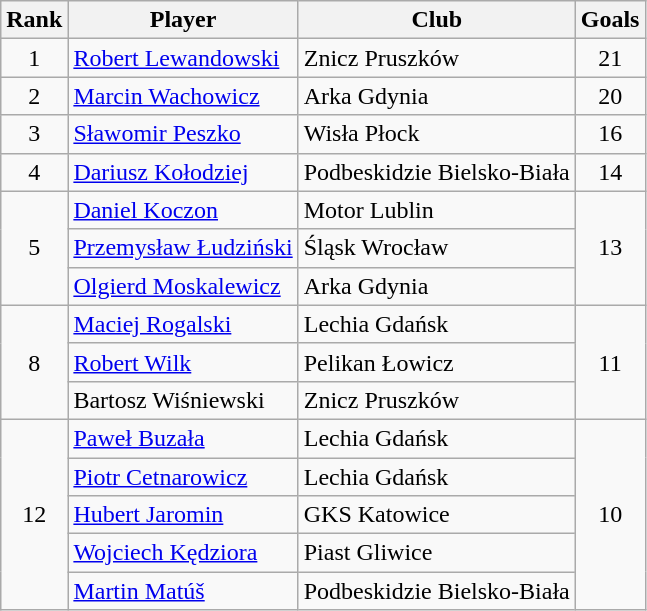<table class="wikitable" style="text-align:center">
<tr>
<th>Rank</th>
<th>Player</th>
<th>Club</th>
<th>Goals</th>
</tr>
<tr>
<td>1</td>
<td align="left"> <a href='#'>Robert Lewandowski</a></td>
<td align="left">Znicz Pruszków</td>
<td>21</td>
</tr>
<tr>
<td>2</td>
<td align="left"> <a href='#'>Marcin Wachowicz</a></td>
<td align="left">Arka Gdynia</td>
<td>20</td>
</tr>
<tr>
<td>3</td>
<td align="left"> <a href='#'>Sławomir Peszko</a></td>
<td align="left">Wisła Płock</td>
<td>16</td>
</tr>
<tr>
<td>4</td>
<td align="left"> <a href='#'>Dariusz Kołodziej</a></td>
<td align="left">Podbeskidzie Bielsko-Biała</td>
<td>14</td>
</tr>
<tr>
<td rowspan=3>5</td>
<td align="left"> <a href='#'>Daniel Koczon</a></td>
<td align="left">Motor Lublin</td>
<td rowspan=3>13</td>
</tr>
<tr>
<td align="left"> <a href='#'>Przemysław Łudziński</a></td>
<td align="left">Śląsk Wrocław</td>
</tr>
<tr>
<td align="left"> <a href='#'>Olgierd Moskalewicz</a></td>
<td align="left">Arka Gdynia</td>
</tr>
<tr>
<td rowspan=3>8</td>
<td align="left"> <a href='#'>Maciej Rogalski</a></td>
<td align="left">Lechia Gdańsk</td>
<td rowspan=3>11</td>
</tr>
<tr>
<td align="left"> <a href='#'>Robert Wilk</a></td>
<td align="left">Pelikan Łowicz</td>
</tr>
<tr>
<td align="left"> Bartosz Wiśniewski</td>
<td align="left">Znicz Pruszków</td>
</tr>
<tr>
<td rowspan=5>12</td>
<td align="left"> <a href='#'>Paweł Buzała</a></td>
<td align="left">Lechia Gdańsk</td>
<td rowspan=5>10</td>
</tr>
<tr>
<td align="left"> <a href='#'>Piotr Cetnarowicz</a></td>
<td align="left">Lechia Gdańsk</td>
</tr>
<tr>
<td align="left"> <a href='#'>Hubert Jaromin</a></td>
<td align="left">GKS Katowice</td>
</tr>
<tr>
<td align="left"> <a href='#'>Wojciech Kędziora</a></td>
<td align="left">Piast Gliwice</td>
</tr>
<tr>
<td align="left"> <a href='#'>Martin Matúš</a></td>
<td align="left">Podbeskidzie Bielsko-Biała</td>
</tr>
</table>
